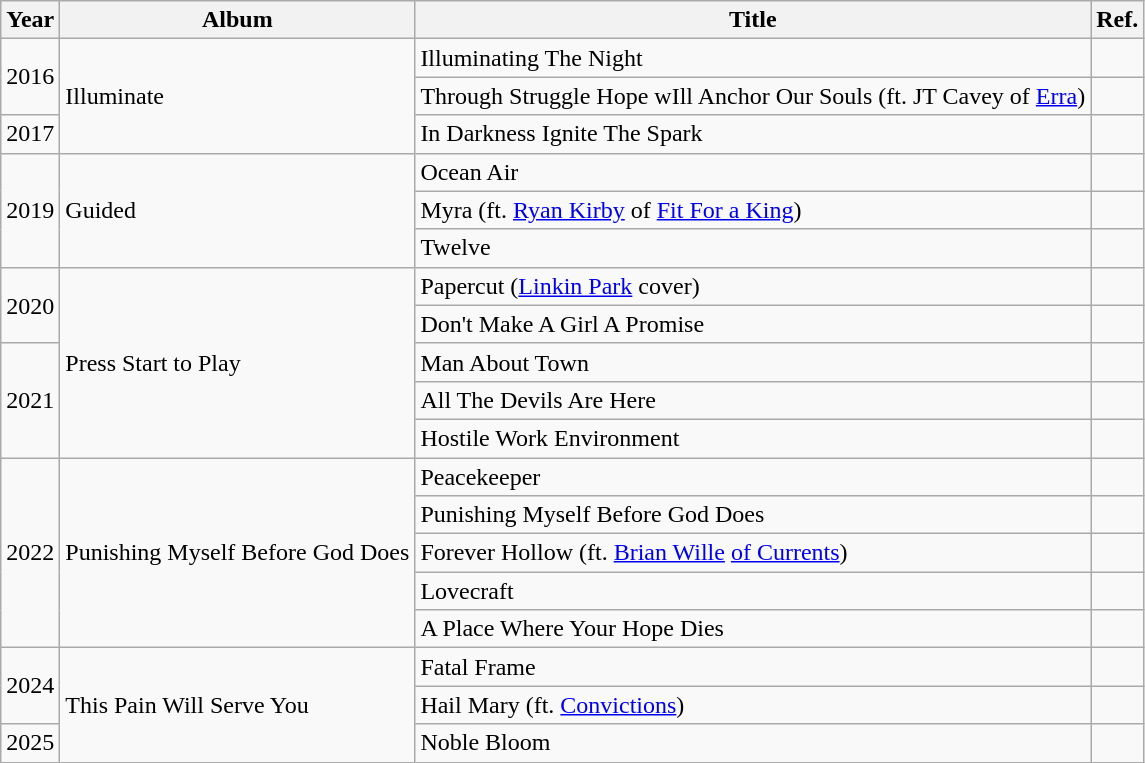<table class="wikitable">
<tr>
<th>Year</th>
<th>Album</th>
<th>Title</th>
<th>Ref.</th>
</tr>
<tr>
<td rowspan="2">2016</td>
<td rowspan="3">Illuminate</td>
<td>Illuminating The Night</td>
<td></td>
</tr>
<tr>
<td>Through Struggle Hope wIll Anchor Our Souls (ft. JT Cavey of <a href='#'>Erra</a>)</td>
<td></td>
</tr>
<tr>
<td>2017</td>
<td>In Darkness Ignite The Spark</td>
<td></td>
</tr>
<tr>
<td rowspan="3">2019</td>
<td rowspan="3">Guided</td>
<td>Ocean Air</td>
<td></td>
</tr>
<tr>
<td>Myra (ft. <a href='#'>Ryan Kirby</a> of <a href='#'>Fit For a King</a>)</td>
<td></td>
</tr>
<tr>
<td>Twelve</td>
<td></td>
</tr>
<tr>
<td rowspan="2">2020</td>
<td rowspan="5">Press Start to Play</td>
<td>Papercut (<a href='#'>Linkin Park</a> cover)</td>
<td></td>
</tr>
<tr>
<td>Don't Make A Girl A Promise</td>
<td></td>
</tr>
<tr>
<td rowspan="3">2021</td>
<td>Man About Town</td>
<td></td>
</tr>
<tr>
<td>All The Devils Are Here</td>
<td></td>
</tr>
<tr>
<td>Hostile Work Environment</td>
<td></td>
</tr>
<tr>
<td rowspan="5">2022</td>
<td rowspan="5">Punishing Myself Before God Does</td>
<td>Peacekeeper</td>
<td></td>
</tr>
<tr>
<td>Punishing Myself Before God Does</td>
<td></td>
</tr>
<tr>
<td>Forever Hollow (ft. <a href='#'>Brian Wille</a> <a href='#'>of Currents</a>)</td>
<td></td>
</tr>
<tr>
<td>Lovecraft</td>
<td></td>
</tr>
<tr>
<td>A Place Where Your Hope Dies</td>
<td></td>
</tr>
<tr>
<td rowspan="2">2024</td>
<td rowspan="3">This Pain Will Serve You</td>
<td>Fatal Frame</td>
<td></td>
</tr>
<tr>
<td>Hail Mary (ft. <a href='#'>Convictions</a>)</td>
<td></td>
</tr>
<tr>
<td>2025</td>
<td>Noble Bloom</td>
<td></td>
</tr>
</table>
